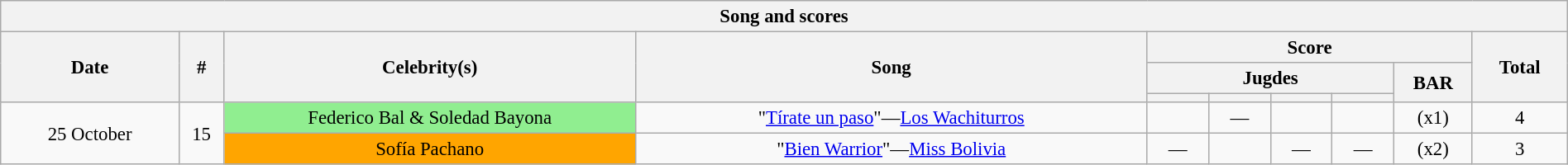<table class="wikitable collapsible collapsed" style="font-size:95%; text-align: center; width: 100%;">
<tr>
<th colspan="11" style="with: 100%;" align=center>Song and scores</th>
</tr>
<tr>
<th rowspan="3" width="100">Date</th>
<th rowspan="3" width="20">#</th>
<th rowspan="3" width="240">Celebrity(s)</th>
<th rowspan="3" width="300">Song</th>
<th colspan="5">Score</th>
<th rowspan="3" width="50">Total</th>
</tr>
<tr>
<th colspan="4">Jugdes</th>
<th rowspan="2" width=40>BAR<br></th>
</tr>
<tr>
<th width=30></th>
<th width=30></th>
<th width=30></th>
<th width=30></th>
</tr>
<tr>
<td rowspan="2">25 October</td>
<td rowspan="2">15</td>
<td bgcolor="lightgreen">Federico Bal & Soledad Bayona</td>
<td>"<a href='#'>Tírate un paso</a>"—<a href='#'>Los Wachiturros</a></td>
<td></td>
<td>—</td>
<td></td>
<td></td>
<td> (x1)</td>
<td>4</td>
</tr>
<tr>
<td bgcolor="orange">Sofía Pachano</td>
<td>"<a href='#'>Bien Warrior</a>"—<a href='#'>Miss Bolivia</a></td>
<td>—</td>
<td></td>
<td>—</td>
<td>—</td>
<td> (x2)</td>
<td>3</td>
</tr>
</table>
